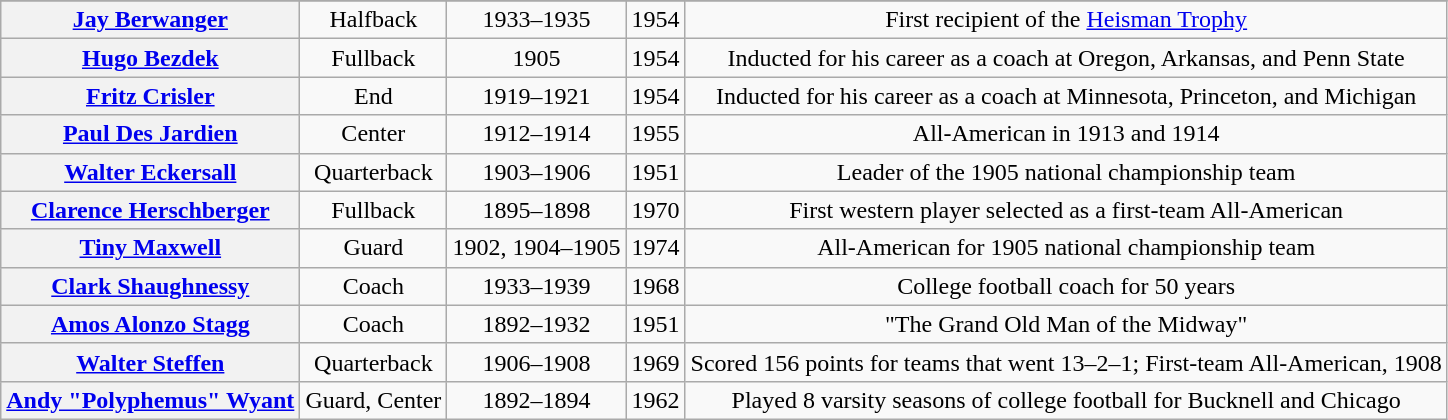<table class="wikitable" style="text-align:center;">
<tr>
</tr>
<tr>
<th><a href='#'>Jay Berwanger</a></th>
<td>Halfback</td>
<td>1933–1935</td>
<td>1954</td>
<td>First recipient of the <a href='#'>Heisman Trophy</a></td>
</tr>
<tr>
<th><a href='#'>Hugo Bezdek</a></th>
<td>Fullback</td>
<td>1905</td>
<td>1954</td>
<td>Inducted for his career as a coach at Oregon, Arkansas, and Penn State</td>
</tr>
<tr>
<th><a href='#'>Fritz Crisler</a></th>
<td>End</td>
<td>1919–1921</td>
<td>1954</td>
<td>Inducted for his career as a coach at Minnesota, Princeton, and Michigan</td>
</tr>
<tr>
<th><a href='#'>Paul Des Jardien</a></th>
<td>Center</td>
<td>1912–1914</td>
<td>1955</td>
<td>All-American in 1913 and 1914</td>
</tr>
<tr>
<th><a href='#'>Walter Eckersall</a></th>
<td>Quarterback</td>
<td>1903–1906</td>
<td>1951</td>
<td>Leader of the 1905 national championship team</td>
</tr>
<tr>
<th><a href='#'>Clarence Herschberger</a></th>
<td>Fullback</td>
<td>1895–1898</td>
<td>1970</td>
<td>First western player selected as a first-team All-American</td>
</tr>
<tr>
<th><a href='#'>Tiny Maxwell</a></th>
<td>Guard</td>
<td>1902, 1904–1905</td>
<td>1974</td>
<td>All-American for 1905 national championship team</td>
</tr>
<tr>
<th><a href='#'>Clark Shaughnessy</a></th>
<td>Coach</td>
<td>1933–1939</td>
<td>1968</td>
<td>College football coach for 50 years</td>
</tr>
<tr>
<th><a href='#'>Amos Alonzo Stagg</a></th>
<td>Coach</td>
<td>1892–1932</td>
<td>1951</td>
<td>"The Grand Old Man of the Midway"</td>
</tr>
<tr>
<th><a href='#'>Walter Steffen</a></th>
<td>Quarterback</td>
<td>1906–1908</td>
<td>1969</td>
<td>Scored 156 points for teams that went 13–2–1; First-team All-American, 1908</td>
</tr>
<tr>
<th><a href='#'>Andy "Polyphemus" Wyant</a></th>
<td>Guard, Center</td>
<td>1892–1894</td>
<td>1962</td>
<td>Played 8 varsity seasons of college football for Bucknell and Chicago</td>
</tr>
</table>
